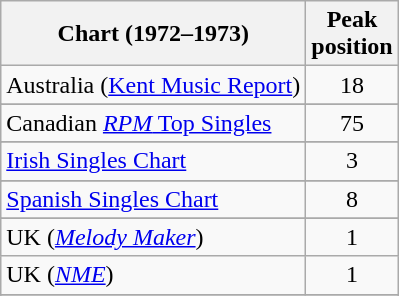<table class="wikitable sortable">
<tr>
<th scope="col">Chart (1972–1973)</th>
<th scope="col">Peak<br>position</th>
</tr>
<tr>
<td align="left">Australia (<a href='#'>Kent Music Report</a>)</td>
<td align="center">18</td>
</tr>
<tr>
</tr>
<tr>
</tr>
<tr>
<td align="left">Canadian <a href='#'><em>RPM</em> Top Singles</a></td>
<td align="center">75</td>
</tr>
<tr>
</tr>
<tr>
<td align="left"><a href='#'>Irish Singles Chart</a></td>
<td align="center">3</td>
</tr>
<tr>
</tr>
<tr>
</tr>
<tr>
<td align="left"><a href='#'>Spanish Singles Chart</a></td>
<td align="center">8</td>
</tr>
<tr>
</tr>
<tr>
<td align="left">UK (<em><a href='#'>Melody Maker</a></em>)</td>
<td align="center">1</td>
</tr>
<tr>
<td align="left">UK (<em><a href='#'>NME</a></em>)</td>
<td align="center">1</td>
</tr>
<tr>
</tr>
<tr>
</tr>
</table>
